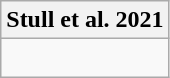<table class="wikitable">
<tr>
<th colspan="1">Stull et al. 2021</th>
</tr>
<tr>
<td style="vertical-align:top"><br></td>
</tr>
</table>
